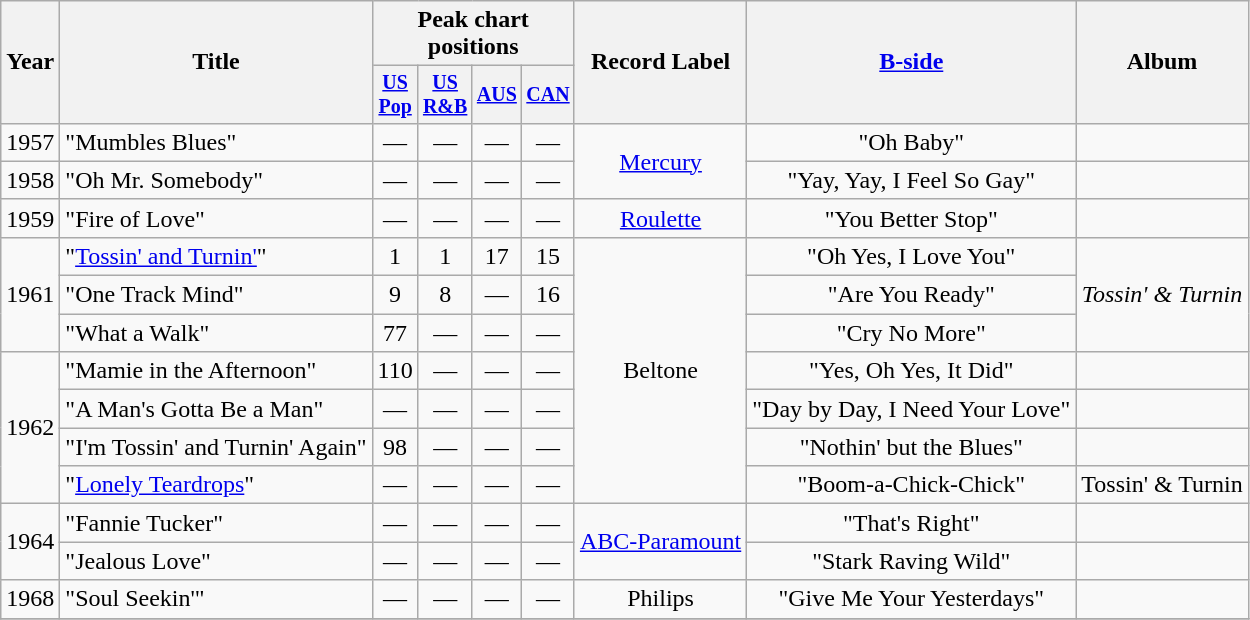<table class="wikitable" style=text-align:center;>
<tr>
<th rowspan="2">Year</th>
<th rowspan="2">Title</th>
<th colspan="4">Peak chart<br>positions</th>
<th rowspan="2">Record Label</th>
<th rowspan="2"><a href='#'>B-side</a></th>
<th rowspan="2">Album</th>
</tr>
<tr style="font-size:smaller;">
<th align=centre><a href='#'>US<br>Pop</a></th>
<th align=centre><a href='#'>US<br>R&B</a></th>
<th><a href='#'>AUS</a></th>
<th><a href='#'>CAN</a></th>
</tr>
<tr>
<td rowspan="1">1957</td>
<td align=left>"Mumbles Blues"</td>
<td>—</td>
<td>—</td>
<td>—</td>
<td>—</td>
<td rowspan="2"><a href='#'>Mercury</a></td>
<td rowspan="1">"Oh Baby"</td>
<td rowspan="1"></td>
</tr>
<tr>
<td rowspan="1">1958</td>
<td align=left>"Oh Mr. Somebody"</td>
<td>—</td>
<td>—</td>
<td>—</td>
<td>—</td>
<td rowspan="1">"Yay, Yay, I Feel So Gay"</td>
<td rowspan="1"></td>
</tr>
<tr>
<td rowspan="1">1959</td>
<td align=left>"Fire of Love"</td>
<td>—</td>
<td>—</td>
<td>—</td>
<td>—</td>
<td rowspan="1"><a href='#'>Roulette</a></td>
<td rowspan="1">"You Better Stop"</td>
<td rowspan="1"></td>
</tr>
<tr>
<td rowspan="3">1961</td>
<td align=left>"<a href='#'>Tossin' and Turnin'</a>"</td>
<td>1</td>
<td>1</td>
<td>17</td>
<td>15</td>
<td rowspan="7">Beltone</td>
<td rowspan="1">"Oh Yes, I Love You"</td>
<td rowspan="3"><em>Tossin' & Turnin<strong></td>
</tr>
<tr>
<td align=left>"One Track Mind"</td>
<td>9</td>
<td>8</td>
<td>—</td>
<td>16</td>
<td rowspan="1">"Are You Ready"</td>
</tr>
<tr>
<td align=left>"What a Walk"</td>
<td>77</td>
<td>—</td>
<td>—</td>
<td>—</td>
<td rowspan="1">"Cry No More"</td>
</tr>
<tr>
<td rowspan="4">1962</td>
<td align=left>"Mamie in the Afternoon"</td>
<td>110</td>
<td>—</td>
<td>—</td>
<td>—</td>
<td rowspan="1">"Yes, Oh Yes, It Did"</td>
<td rowspan="1"></td>
</tr>
<tr>
<td align=left>"A Man's Gotta Be a Man"</td>
<td>—</td>
<td>—</td>
<td>—</td>
<td>—</td>
<td rowspan="1">"Day by Day, I Need Your Love"</td>
<td rowspan="1"></td>
</tr>
<tr>
<td align=left>"I'm Tossin' and Turnin' Again"</td>
<td>98</td>
<td>—</td>
<td>—</td>
<td>—</td>
<td rowspan="1">"Nothin' but the Blues"</td>
<td rowspan="1"></td>
</tr>
<tr>
<td align=left>"<a href='#'>Lonely Teardrops</a>"</td>
<td>—</td>
<td>—</td>
<td>—</td>
<td>—</td>
<td rowspan="1">"Boom-a-Chick-Chick"</td>
<td rowspan="1"></em>Tossin' & Turnin</strong></td>
</tr>
<tr>
<td rowspan="2">1964</td>
<td align=left>"Fannie Tucker"</td>
<td>—</td>
<td>—</td>
<td>—</td>
<td>—</td>
<td rowspan="2"><a href='#'>ABC-Paramount</a></td>
<td rowspan="1">"That's Right"</td>
<td rowspan="1"></td>
</tr>
<tr>
<td align=left>"Jealous Love"</td>
<td>—</td>
<td>—</td>
<td>—</td>
<td>—</td>
<td rowspan="1">"Stark Raving Wild"</td>
<td rowspan="1"></td>
</tr>
<tr>
<td rowspan="1">1968</td>
<td align=left>"Soul Seekin'"</td>
<td>—</td>
<td>—</td>
<td>—</td>
<td>—</td>
<td rowspan="1">Philips</td>
<td rowspan="1">"Give Me Your Yesterdays"</td>
<td rowspan="1"></td>
</tr>
<tr>
</tr>
</table>
